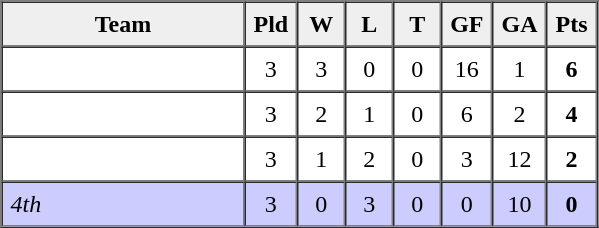<table border=1 cellpadding=5 cellspacing=0>
<tr>
<th bgcolor="#efefef" width="150">Team</th>
<th bgcolor="#efefef" width="20">Pld</th>
<th bgcolor="#efefef" width="20">W</th>
<th bgcolor="#efefef" width="20">L</th>
<th bgcolor="#efefef" width="20">T</th>
<th bgcolor="#efefef" width="20">GF</th>
<th bgcolor="#efefef" width="20">GA</th>
<th bgcolor="#efefef" width="20">Pts</th>
</tr>
<tr align=center>
<td align=left></td>
<td>3</td>
<td>3</td>
<td>0</td>
<td>0</td>
<td>16</td>
<td>1</td>
<td><strong>6</strong></td>
</tr>
<tr align=center>
<td align=left></td>
<td>3</td>
<td>2</td>
<td>1</td>
<td>0</td>
<td>6</td>
<td>2</td>
<td><strong>4</strong></td>
</tr>
<tr align=center>
<td align=left></td>
<td>3</td>
<td>1</td>
<td>2</td>
<td>0</td>
<td>3</td>
<td>12</td>
<td><strong>2</strong></td>
</tr>
<tr align=center bgcolor="ccccff">
<td align=left> <em>4th</em></td>
<td>3</td>
<td>0</td>
<td>3</td>
<td>0</td>
<td>0</td>
<td>10</td>
<td><strong>0</strong></td>
</tr>
</table>
